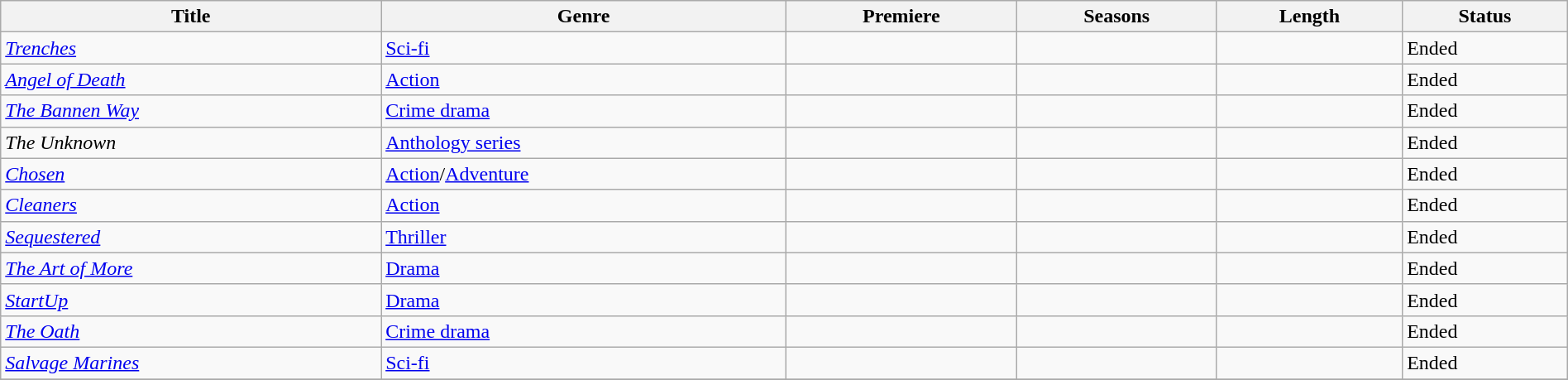<table class="wikitable sortable" style="width:100%;">
<tr>
<th>Title</th>
<th>Genre</th>
<th>Premiere</th>
<th>Seasons</th>
<th>Length</th>
<th>Status</th>
</tr>
<tr>
<td><em><a href='#'>Trenches</a></em></td>
<td><a href='#'>Sci-fi</a></td>
<td></td>
<td></td>
<td></td>
<td>Ended</td>
</tr>
<tr>
<td><em><a href='#'>Angel of Death</a></em></td>
<td><a href='#'>Action</a></td>
<td></td>
<td></td>
<td></td>
<td>Ended</td>
</tr>
<tr>
<td><em><a href='#'>The Bannen Way</a></em></td>
<td><a href='#'>Crime drama</a></td>
<td></td>
<td></td>
<td></td>
<td>Ended</td>
</tr>
<tr>
<td><em>The Unknown</em></td>
<td><a href='#'>Anthology series</a></td>
<td></td>
<td></td>
<td></td>
<td>Ended</td>
</tr>
<tr>
<td><em><a href='#'>Chosen</a></em></td>
<td><a href='#'>Action</a>/<a href='#'>Adventure</a></td>
<td></td>
<td></td>
<td></td>
<td>Ended</td>
</tr>
<tr>
<td><em><a href='#'>Cleaners</a></em></td>
<td><a href='#'>Action</a></td>
<td></td>
<td></td>
<td></td>
<td>Ended</td>
</tr>
<tr>
<td><em><a href='#'>Sequestered</a></em></td>
<td><a href='#'>Thriller</a></td>
<td></td>
<td></td>
<td></td>
<td>Ended</td>
</tr>
<tr>
<td><em><a href='#'>The Art of More</a></em></td>
<td><a href='#'>Drama</a></td>
<td></td>
<td></td>
<td></td>
<td>Ended</td>
</tr>
<tr>
<td><em><a href='#'>StartUp</a></em></td>
<td><a href='#'>Drama</a></td>
<td></td>
<td></td>
<td></td>
<td>Ended</td>
</tr>
<tr>
<td><em><a href='#'>The Oath</a></em></td>
<td><a href='#'>Crime drama</a></td>
<td></td>
<td></td>
<td></td>
<td>Ended</td>
</tr>
<tr>
<td><em><a href='#'>Salvage Marines</a></em></td>
<td><a href='#'>Sci-fi</a></td>
<td></td>
<td></td>
<td></td>
<td>Ended</td>
</tr>
<tr>
</tr>
</table>
